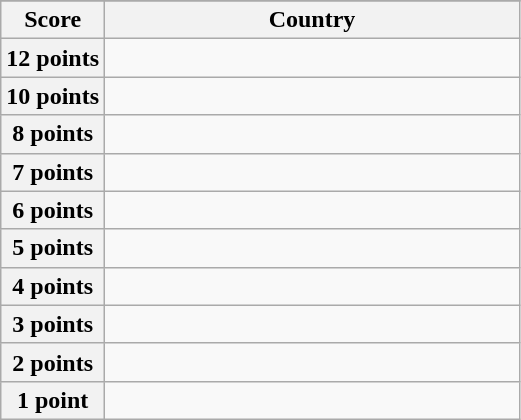<table class="wikitable">
<tr>
</tr>
<tr>
<th scope="col" width="20%">Score</th>
<th scope="col">Country</th>
</tr>
<tr>
<th scope="row">12 points</th>
<td></td>
</tr>
<tr>
<th scope="row">10 points</th>
<td></td>
</tr>
<tr>
<th scope="row">8 points</th>
<td></td>
</tr>
<tr>
<th scope="row">7 points</th>
<td></td>
</tr>
<tr>
<th scope="row">6 points</th>
<td></td>
</tr>
<tr>
<th scope="row">5 points</th>
<td></td>
</tr>
<tr>
<th scope="row">4 points</th>
<td></td>
</tr>
<tr>
<th scope="row">3 points</th>
<td></td>
</tr>
<tr>
<th scope="row">2 points</th>
<td></td>
</tr>
<tr>
<th scope="row">1 point</th>
<td></td>
</tr>
</table>
